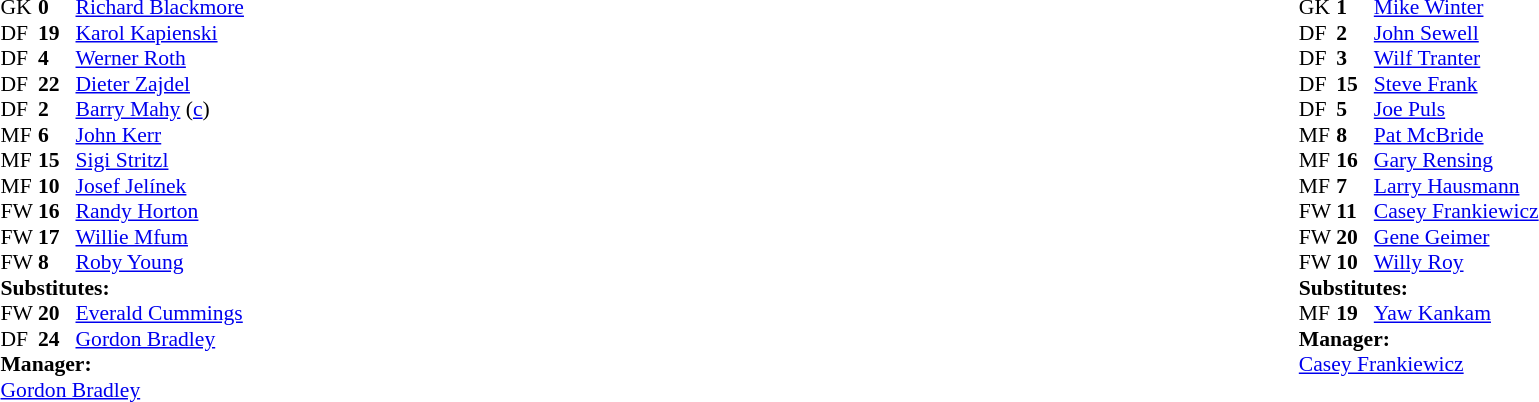<table style="width:100%;">
<tr>
<td style="vertical-align:top; width:50%;"><br><table style="font-size: 90%" cellspacing="0" cellpadding="0">
<tr>
<td colspan="4"></td>
</tr>
<tr>
<th width="25"></th>
<th width="25"></th>
</tr>
<tr>
<td>GK</td>
<td><strong>0</strong></td>
<td> <a href='#'>Richard Blackmore</a></td>
</tr>
<tr>
<td>DF</td>
<td><strong>19</strong></td>
<td> <a href='#'>Karol Kapienski</a></td>
</tr>
<tr>
<td>DF</td>
<td><strong>4</strong></td>
<td> <a href='#'>Werner Roth</a></td>
<td></td>
</tr>
<tr>
<td>DF</td>
<td><strong>22</strong></td>
<td> <a href='#'>Dieter Zajdel</a></td>
</tr>
<tr>
<td>DF</td>
<td><strong>2</strong></td>
<td> <a href='#'>Barry Mahy</a> (<a href='#'>c</a>)</td>
</tr>
<tr>
<td>MF</td>
<td><strong>6</strong></td>
<td> <a href='#'>John Kerr</a></td>
</tr>
<tr>
<td>MF</td>
<td><strong>15</strong></td>
<td> <a href='#'>Sigi Stritzl</a></td>
</tr>
<tr>
<td>MF</td>
<td><strong>10</strong></td>
<td> <a href='#'>Josef Jelínek</a></td>
<td></td>
<td></td>
</tr>
<tr>
<td>FW</td>
<td><strong>16</strong></td>
<td> <a href='#'>Randy Horton</a></td>
<td></td>
</tr>
<tr>
<td>FW</td>
<td><strong>17</strong></td>
<td> <a href='#'>Willie Mfum</a></td>
<td></td>
<td></td>
</tr>
<tr>
<td>FW</td>
<td><strong>8</strong></td>
<td> <a href='#'>Roby Young</a></td>
</tr>
<tr>
<td colspan="4"><strong>Substitutes:</strong></td>
</tr>
<tr>
<td>FW</td>
<td><strong>20</strong></td>
<td> <a href='#'>Everald Cummings</a></td>
<td></td>
<td></td>
</tr>
<tr>
<td>DF</td>
<td><strong>24</strong></td>
<td> <a href='#'>Gordon Bradley</a></td>
<td></td>
<td></td>
</tr>
<tr>
<td colspan="4"><strong>Manager:</strong></td>
</tr>
<tr>
<td colspan="4"> <a href='#'>Gordon Bradley</a></td>
</tr>
</table>
</td>
<td valign="top"></td>
<td style="vertical-align:top; width:50%;"><br><table cellspacing="0" cellpadding="0" style="font-size:90%; margin:auto;">
<tr>
<td colspan="4"></td>
</tr>
<tr>
<th width="25"></th>
<th width="25"></th>
</tr>
<tr>
<td>GK</td>
<td><strong>1</strong></td>
<td> <a href='#'>Mike Winter</a></td>
</tr>
<tr>
<td>DF</td>
<td><strong>2</strong></td>
<td> <a href='#'>John Sewell</a></td>
</tr>
<tr>
<td>DF</td>
<td><strong>3</strong></td>
<td> <a href='#'>Wilf Tranter</a></td>
</tr>
<tr>
<td>DF</td>
<td><strong>15</strong></td>
<td> <a href='#'>Steve Frank</a></td>
<td></td>
</tr>
<tr>
<td>DF</td>
<td><strong>5</strong></td>
<td> <a href='#'>Joe Puls</a></td>
</tr>
<tr>
<td>MF</td>
<td><strong>8</strong></td>
<td> <a href='#'>Pat McBride</a></td>
</tr>
<tr>
<td>MF</td>
<td><strong>16</strong></td>
<td> <a href='#'>Gary Rensing</a></td>
</tr>
<tr>
<td>MF</td>
<td><strong>7</strong></td>
<td> <a href='#'>Larry Hausmann</a></td>
</tr>
<tr>
<td>FW</td>
<td><strong>11</strong></td>
<td> <a href='#'>Casey Frankiewicz</a></td>
</tr>
<tr>
<td>FW</td>
<td><strong>20</strong></td>
<td> <a href='#'>Gene Geimer</a></td>
</tr>
<tr>
<td>FW</td>
<td><strong>10</strong></td>
<td> <a href='#'>Willy Roy</a></td>
</tr>
<tr>
<td colspan="4"><strong>Substitutes:</strong></td>
</tr>
<tr>
<td>MF</td>
<td><strong>19</strong></td>
<td> <a href='#'>Yaw Kankam</a></td>
<td></td>
</tr>
<tr>
<td colspan="4"><strong>Manager:</strong></td>
</tr>
<tr>
<td colspan="4"> <a href='#'>Casey Frankiewicz</a></td>
</tr>
</table>
</td>
</tr>
</table>
